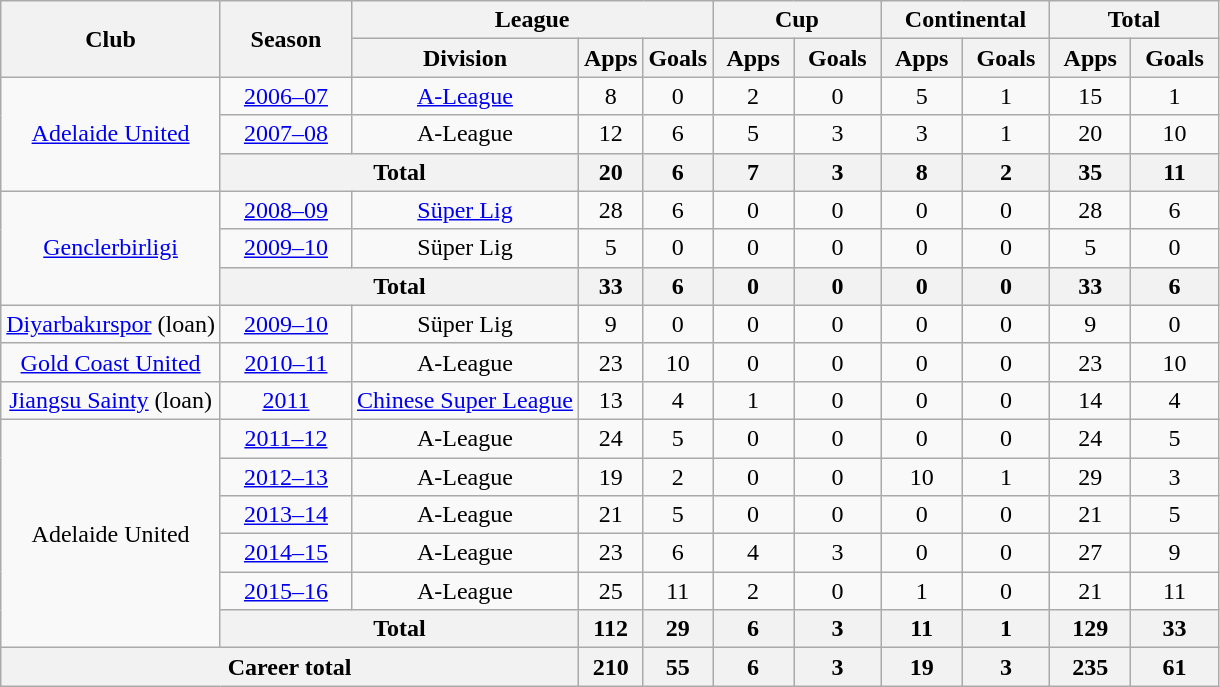<table class="wikitable" style="text-align:center">
<tr>
<th rowspan="2">Club</th>
<th rowspan="2" style="width:80px;">Season</th>
<th colspan="3" style="width:105px;">League</th>
<th colspan="2" style="width:105px;">Cup</th>
<th colspan="2" style="width:105px;">Continental</th>
<th colspan="2" style="width:105px;">Total</th>
</tr>
<tr>
<th>Division</th>
<th>Apps</th>
<th>Goals</th>
<th>Apps</th>
<th>Goals</th>
<th>Apps</th>
<th>Goals</th>
<th>Apps</th>
<th>Goals</th>
</tr>
<tr>
<td rowspan="3"><a href='#'>Adelaide United</a></td>
<td><a href='#'>2006–07</a></td>
<td><a href='#'>A-League</a></td>
<td>8</td>
<td>0</td>
<td>2</td>
<td>0</td>
<td>5</td>
<td>1</td>
<td>15</td>
<td>1</td>
</tr>
<tr>
<td><a href='#'>2007–08</a></td>
<td>A-League</td>
<td>12</td>
<td>6</td>
<td>5</td>
<td>3</td>
<td>3</td>
<td>1</td>
<td>20</td>
<td>10</td>
</tr>
<tr>
<th colspan="2">Total</th>
<th>20</th>
<th>6</th>
<th>7</th>
<th>3</th>
<th>8</th>
<th>2</th>
<th>35</th>
<th>11</th>
</tr>
<tr>
<td rowspan="3"><a href='#'>Genclerbirligi</a></td>
<td><a href='#'>2008–09</a></td>
<td><a href='#'>Süper Lig</a></td>
<td>28</td>
<td>6</td>
<td>0</td>
<td>0</td>
<td>0</td>
<td>0</td>
<td>28</td>
<td>6</td>
</tr>
<tr>
<td><a href='#'>2009–10</a></td>
<td>Süper Lig</td>
<td>5</td>
<td>0</td>
<td>0</td>
<td>0</td>
<td>0</td>
<td>0</td>
<td>5</td>
<td>0</td>
</tr>
<tr>
<th colspan="2">Total</th>
<th>33</th>
<th>6</th>
<th>0</th>
<th>0</th>
<th>0</th>
<th>0</th>
<th>33</th>
<th>6</th>
</tr>
<tr>
<td><a href='#'>Diyarbakırspor</a> (loan)</td>
<td><a href='#'>2009–10</a></td>
<td>Süper Lig</td>
<td>9</td>
<td>0</td>
<td>0</td>
<td>0</td>
<td>0</td>
<td>0</td>
<td>9</td>
<td>0</td>
</tr>
<tr>
<td><a href='#'>Gold Coast United</a></td>
<td><a href='#'>2010–11</a></td>
<td>A-League</td>
<td>23</td>
<td>10</td>
<td>0</td>
<td>0</td>
<td>0</td>
<td>0</td>
<td>23</td>
<td>10</td>
</tr>
<tr>
<td><a href='#'>Jiangsu Sainty</a> (loan)</td>
<td><a href='#'>2011</a></td>
<td><a href='#'>Chinese Super League</a></td>
<td>13</td>
<td>4</td>
<td>1</td>
<td>0</td>
<td>0</td>
<td>0</td>
<td>14</td>
<td>4</td>
</tr>
<tr>
<td rowspan="6">Adelaide United</td>
<td><a href='#'>2011–12</a></td>
<td>A-League</td>
<td>24</td>
<td>5</td>
<td>0</td>
<td>0</td>
<td>0</td>
<td>0</td>
<td>24</td>
<td>5</td>
</tr>
<tr>
<td><a href='#'>2012–13</a></td>
<td>A-League</td>
<td>19</td>
<td>2</td>
<td>0</td>
<td>0</td>
<td>10</td>
<td>1</td>
<td>29</td>
<td>3</td>
</tr>
<tr>
<td><a href='#'>2013–14</a></td>
<td>A-League</td>
<td>21</td>
<td>5</td>
<td>0</td>
<td>0</td>
<td>0</td>
<td>0</td>
<td>21</td>
<td>5</td>
</tr>
<tr>
<td><a href='#'>2014–15</a></td>
<td>A-League</td>
<td>23</td>
<td>6</td>
<td>4</td>
<td>3</td>
<td>0</td>
<td>0</td>
<td>27</td>
<td>9</td>
</tr>
<tr>
<td><a href='#'>2015–16</a></td>
<td>A-League</td>
<td>25</td>
<td>11</td>
<td>2</td>
<td>0</td>
<td>1</td>
<td>0</td>
<td>21</td>
<td>11</td>
</tr>
<tr>
<th colspan="2">Total</th>
<th>112</th>
<th>29</th>
<th>6</th>
<th>3</th>
<th>11</th>
<th>1</th>
<th>129</th>
<th>33</th>
</tr>
<tr>
<th colspan="3">Career total</th>
<th>210</th>
<th>55</th>
<th>6</th>
<th>3</th>
<th>19</th>
<th>3</th>
<th>235</th>
<th>61</th>
</tr>
</table>
